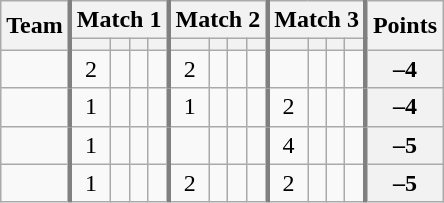<table class="wikitable sortable" style="text-align:center;">
<tr>
<th rowspan=2>Team</th>
<th colspan=4 style="border-left:3px solid gray">Match 1</th>
<th colspan=4 style="border-left:3px solid gray">Match 2</th>
<th colspan=4 style="border-left:3px solid gray">Match 3</th>
<th rowspan=2 style="border-left:3px solid gray">Points</th>
</tr>
<tr>
<th style="border-left:3px solid gray"></th>
<th></th>
<th></th>
<th></th>
<th style="border-left:3px solid gray"></th>
<th></th>
<th></th>
<th></th>
<th style="border-left:3px solid gray"></th>
<th></th>
<th></th>
<th></th>
</tr>
<tr>
<td align=left></td>
<td style="border-left:3px solid gray">2</td>
<td></td>
<td></td>
<td></td>
<td style="border-left:3px solid gray">2</td>
<td></td>
<td></td>
<td></td>
<td style="border-left:3px solid gray"></td>
<td></td>
<td></td>
<td></td>
<th style="border-left:3px solid gray">–4</th>
</tr>
<tr>
<td align=left></td>
<td style="border-left:3px solid gray">1</td>
<td></td>
<td></td>
<td></td>
<td style="border-left:3px solid gray">1</td>
<td></td>
<td></td>
<td></td>
<td style="border-left:3px solid gray">2</td>
<td></td>
<td></td>
<td></td>
<th style="border-left:3px solid gray">–4</th>
</tr>
<tr>
<td align=left></td>
<td style="border-left:3px solid gray">1</td>
<td></td>
<td></td>
<td></td>
<td style="border-left:3px solid gray"></td>
<td></td>
<td></td>
<td></td>
<td style="border-left:3px solid gray">4</td>
<td></td>
<td></td>
<td></td>
<th style="border-left:3px solid gray">–5</th>
</tr>
<tr>
<td align=left></td>
<td style="border-left:3px solid gray">1</td>
<td></td>
<td></td>
<td></td>
<td style="border-left:3px solid gray">2</td>
<td></td>
<td></td>
<td></td>
<td style="border-left:3px solid gray">2</td>
<td></td>
<td></td>
<td></td>
<th style="border-left:3px solid gray">–5</th>
</tr>
</table>
